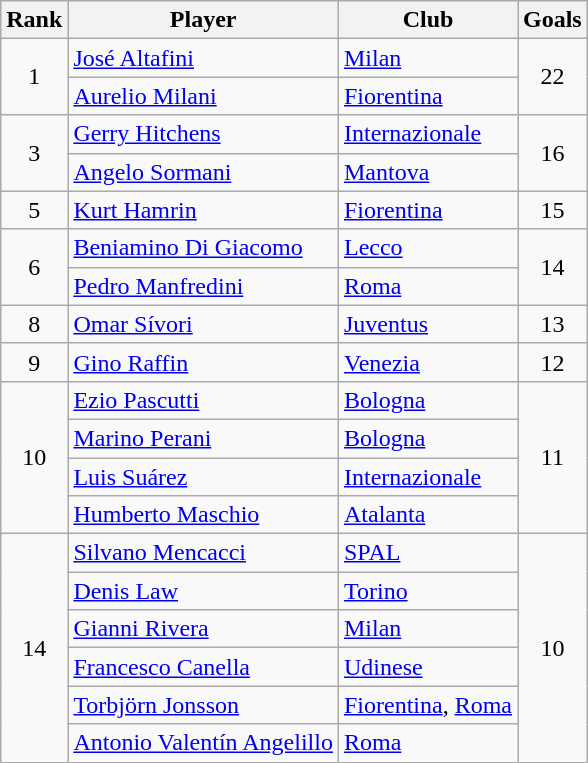<table class="wikitable" style="text-align:center">
<tr>
<th>Rank</th>
<th>Player</th>
<th>Club</th>
<th>Goals</th>
</tr>
<tr>
<td rowspan="2">1</td>
<td align="left">  <a href='#'>José Altafini</a></td>
<td align="left"><a href='#'>Milan</a></td>
<td rowspan="2">22</td>
</tr>
<tr>
<td align="left"> <a href='#'>Aurelio Milani</a></td>
<td align="left"><a href='#'>Fiorentina</a></td>
</tr>
<tr>
<td rowspan="2">3</td>
<td align="left"> <a href='#'>Gerry Hitchens</a></td>
<td align="left"><a href='#'>Internazionale</a></td>
<td rowspan="2">16</td>
</tr>
<tr>
<td align="left"> <a href='#'>Angelo Sormani</a></td>
<td align="left"><a href='#'>Mantova</a></td>
</tr>
<tr>
<td>5</td>
<td align="left"> <a href='#'>Kurt Hamrin</a></td>
<td align="left"><a href='#'>Fiorentina</a></td>
<td>15</td>
</tr>
<tr>
<td rowspan="2">6</td>
<td align="left"> <a href='#'>Beniamino Di Giacomo</a></td>
<td align="left"><a href='#'>Lecco</a></td>
<td rowspan="2">14</td>
</tr>
<tr>
<td align="left"> <a href='#'>Pedro Manfredini</a></td>
<td align="left"><a href='#'>Roma</a></td>
</tr>
<tr>
<td>8</td>
<td align="left">  <a href='#'>Omar Sívori</a></td>
<td align="left"><a href='#'>Juventus</a></td>
<td>13</td>
</tr>
<tr>
<td>9</td>
<td align="left"> <a href='#'>Gino Raffin</a></td>
<td align="left"><a href='#'>Venezia</a></td>
<td>12</td>
</tr>
<tr>
<td rowspan="4">10</td>
<td align="left"> <a href='#'>Ezio Pascutti</a></td>
<td align="left"><a href='#'>Bologna</a></td>
<td rowspan="4">11</td>
</tr>
<tr>
<td align="left"> <a href='#'>Marino Perani</a></td>
<td align="left"><a href='#'>Bologna</a></td>
</tr>
<tr>
<td align="left"> <a href='#'>Luis Suárez</a></td>
<td align="left"><a href='#'>Internazionale</a></td>
</tr>
<tr>
<td align="left"> <a href='#'>Humberto Maschio</a></td>
<td align="left"><a href='#'>Atalanta</a></td>
</tr>
<tr>
<td rowspan="6">14</td>
<td align="left"> <a href='#'>Silvano Mencacci</a></td>
<td align="left"><a href='#'>SPAL</a></td>
<td rowspan="6">10</td>
</tr>
<tr>
<td align="left"> <a href='#'>Denis Law</a></td>
<td align="left"><a href='#'>Torino</a></td>
</tr>
<tr>
<td align="left"> <a href='#'>Gianni Rivera</a></td>
<td align="left"><a href='#'>Milan</a></td>
</tr>
<tr>
<td align="left"> <a href='#'>Francesco Canella</a></td>
<td align="left"><a href='#'>Udinese</a></td>
</tr>
<tr>
<td align="left"> <a href='#'>Torbjörn Jonsson</a></td>
<td align="left"><a href='#'>Fiorentina</a>, <a href='#'>Roma</a></td>
</tr>
<tr>
<td align="left">  <a href='#'>Antonio Valentín Angelillo</a></td>
<td align="left"><a href='#'>Roma</a></td>
</tr>
</table>
